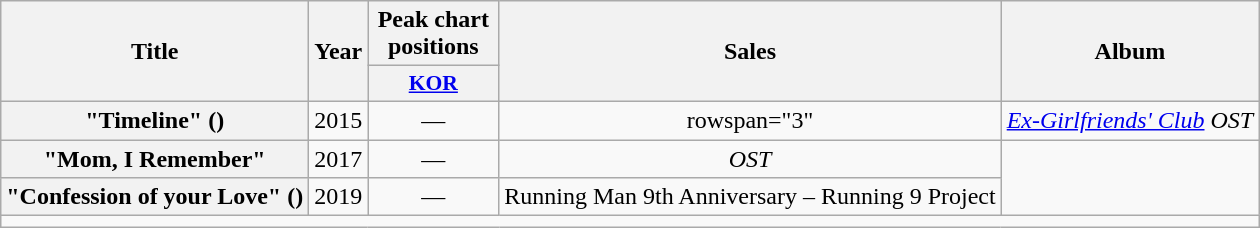<table class="wikitable plainrowheaders" style="text-align:center;">
<tr>
<th rowspan="2" scope="col">Title</th>
<th rowspan="2" scope="col">Year</th>
<th colspan="1" scope="col" style="width:5em;">Peak chart positions</th>
<th rowspan="2" scope="col">Sales</th>
<th rowspan="2" scope="col">Album</th>
</tr>
<tr>
<th style="font-size:90%"><a href='#'>KOR</a><br></th>
</tr>
<tr>
<th scope="row">"Timeline" ()</th>
<td>2015</td>
<td>—</td>
<td>rowspan="3" </td>
<td><em><a href='#'>Ex-Girlfriends' Club</a> OST</em></td>
</tr>
<tr>
<th scope="row">"Mom, I Remember"</th>
<td>2017</td>
<td>—</td>
<td><em> OST</em></td>
</tr>
<tr>
<th scope="row">"Confession of your Love" ()<br></th>
<td>2019</td>
<td>—</td>
<td>Running Man 9th Anniversary – Running 9 Project</td>
</tr>
<tr>
<td colspan="5"></td>
</tr>
</table>
